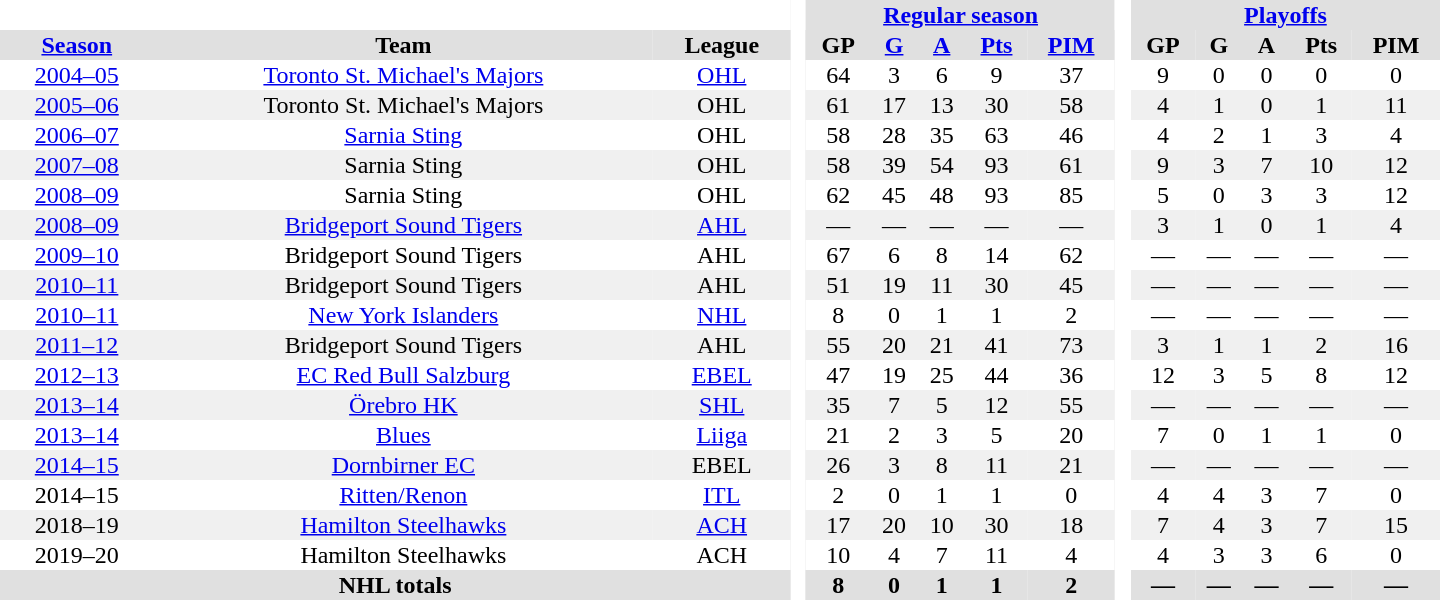<table border="0" cellpadding="1" cellspacing="0" style="text-align:center; width:60em;">
<tr bgcolor="#e0e0e0">
<th colspan="3" bgcolor="#ffffff"> </th>
<th rowspan="99" bgcolor="#ffffff"> </th>
<th colspan="5"><a href='#'>Regular season</a></th>
<th rowspan="99" bgcolor="#ffffff"> </th>
<th colspan="5"><a href='#'>Playoffs</a></th>
</tr>
<tr bgcolor="#e0e0e0">
<th><a href='#'>Season</a></th>
<th>Team</th>
<th>League</th>
<th>GP</th>
<th><a href='#'>G</a></th>
<th><a href='#'>A</a></th>
<th><a href='#'>Pts</a></th>
<th><a href='#'>PIM</a></th>
<th>GP</th>
<th>G</th>
<th>A</th>
<th>Pts</th>
<th>PIM</th>
</tr>
<tr>
<td><a href='#'>2004–05</a></td>
<td><a href='#'>Toronto St. Michael's Majors</a></td>
<td><a href='#'>OHL</a></td>
<td>64</td>
<td>3</td>
<td>6</td>
<td>9</td>
<td>37</td>
<td>9</td>
<td>0</td>
<td>0</td>
<td>0</td>
<td>0</td>
</tr>
<tr bgcolor="#f0f0f0">
<td><a href='#'>2005–06</a></td>
<td>Toronto St. Michael's Majors</td>
<td>OHL</td>
<td>61</td>
<td>17</td>
<td>13</td>
<td>30</td>
<td>58</td>
<td>4</td>
<td>1</td>
<td>0</td>
<td>1</td>
<td>11</td>
</tr>
<tr>
<td><a href='#'>2006–07</a></td>
<td><a href='#'>Sarnia Sting</a></td>
<td>OHL</td>
<td>58</td>
<td>28</td>
<td>35</td>
<td>63</td>
<td>46</td>
<td>4</td>
<td>2</td>
<td>1</td>
<td>3</td>
<td>4</td>
</tr>
<tr bgcolor="#f0f0f0">
<td><a href='#'>2007–08</a></td>
<td>Sarnia Sting</td>
<td>OHL</td>
<td>58</td>
<td>39</td>
<td>54</td>
<td>93</td>
<td>61</td>
<td>9</td>
<td>3</td>
<td>7</td>
<td>10</td>
<td>12</td>
</tr>
<tr>
<td><a href='#'>2008–09</a></td>
<td>Sarnia Sting</td>
<td>OHL</td>
<td>62</td>
<td>45</td>
<td>48</td>
<td>93</td>
<td>85</td>
<td>5</td>
<td>0</td>
<td>3</td>
<td>3</td>
<td>12</td>
</tr>
<tr bgcolor="#f0f0f0">
<td><a href='#'>2008–09</a></td>
<td><a href='#'>Bridgeport Sound Tigers</a></td>
<td><a href='#'>AHL</a></td>
<td>—</td>
<td>—</td>
<td>—</td>
<td>—</td>
<td>—</td>
<td>3</td>
<td>1</td>
<td>0</td>
<td>1</td>
<td>4</td>
</tr>
<tr>
<td><a href='#'>2009–10</a></td>
<td>Bridgeport Sound Tigers</td>
<td>AHL</td>
<td>67</td>
<td>6</td>
<td>8</td>
<td>14</td>
<td>62</td>
<td>—</td>
<td>—</td>
<td>—</td>
<td>—</td>
<td>—</td>
</tr>
<tr bgcolor="#f0f0f0">
<td><a href='#'>2010–11</a></td>
<td>Bridgeport Sound Tigers</td>
<td>AHL</td>
<td>51</td>
<td>19</td>
<td>11</td>
<td>30</td>
<td>45</td>
<td>—</td>
<td>—</td>
<td>—</td>
<td>—</td>
<td>—</td>
</tr>
<tr>
<td><a href='#'>2010–11</a></td>
<td><a href='#'>New York Islanders</a></td>
<td><a href='#'>NHL</a></td>
<td>8</td>
<td>0</td>
<td>1</td>
<td>1</td>
<td>2</td>
<td>—</td>
<td>—</td>
<td>—</td>
<td>—</td>
<td>—</td>
</tr>
<tr bgcolor="#f0f0f0">
<td><a href='#'>2011–12</a></td>
<td>Bridgeport Sound Tigers</td>
<td>AHL</td>
<td>55</td>
<td>20</td>
<td>21</td>
<td>41</td>
<td>73</td>
<td>3</td>
<td>1</td>
<td>1</td>
<td>2</td>
<td>16</td>
</tr>
<tr>
<td><a href='#'>2012–13</a></td>
<td><a href='#'>EC Red Bull Salzburg</a></td>
<td><a href='#'>EBEL</a></td>
<td>47</td>
<td>19</td>
<td>25</td>
<td>44</td>
<td>36</td>
<td>12</td>
<td>3</td>
<td>5</td>
<td>8</td>
<td>12</td>
</tr>
<tr bgcolor="#f0f0f0">
<td><a href='#'>2013–14</a></td>
<td><a href='#'>Örebro HK</a></td>
<td><a href='#'>SHL</a></td>
<td>35</td>
<td>7</td>
<td>5</td>
<td>12</td>
<td>55</td>
<td>—</td>
<td>—</td>
<td>—</td>
<td>—</td>
<td>—</td>
</tr>
<tr>
<td><a href='#'>2013–14</a></td>
<td><a href='#'>Blues</a></td>
<td><a href='#'>Liiga</a></td>
<td>21</td>
<td>2</td>
<td>3</td>
<td>5</td>
<td>20</td>
<td>7</td>
<td>0</td>
<td>1</td>
<td>1</td>
<td>0</td>
</tr>
<tr bgcolor="#f0f0f0">
<td><a href='#'>2014–15</a></td>
<td><a href='#'>Dornbirner EC</a></td>
<td>EBEL</td>
<td>26</td>
<td>3</td>
<td>8</td>
<td>11</td>
<td>21</td>
<td>—</td>
<td>—</td>
<td>—</td>
<td>—</td>
<td>—</td>
</tr>
<tr>
<td>2014–15</td>
<td><a href='#'>Ritten/Renon</a></td>
<td><a href='#'>ITL</a></td>
<td>2</td>
<td>0</td>
<td>1</td>
<td>1</td>
<td>0</td>
<td>4</td>
<td>4</td>
<td>3</td>
<td>7</td>
<td>0</td>
</tr>
<tr bgcolor="#f0f0f0">
<td>2018–19</td>
<td><a href='#'>Hamilton Steelhawks</a></td>
<td><a href='#'>ACH</a></td>
<td>17</td>
<td>20</td>
<td>10</td>
<td>30</td>
<td>18</td>
<td>7</td>
<td>4</td>
<td>3</td>
<td>7</td>
<td>15</td>
</tr>
<tr>
<td>2019–20</td>
<td>Hamilton Steelhawks</td>
<td>ACH</td>
<td>10</td>
<td>4</td>
<td>7</td>
<td>11</td>
<td>4</td>
<td>4</td>
<td>3</td>
<td>3</td>
<td>6</td>
<td>0</td>
</tr>
<tr bgcolor="#e0e0e0">
<th colspan="3">NHL totals</th>
<th>8</th>
<th>0</th>
<th>1</th>
<th>1</th>
<th>2</th>
<th>—</th>
<th>—</th>
<th>—</th>
<th>—</th>
<th>—</th>
</tr>
</table>
